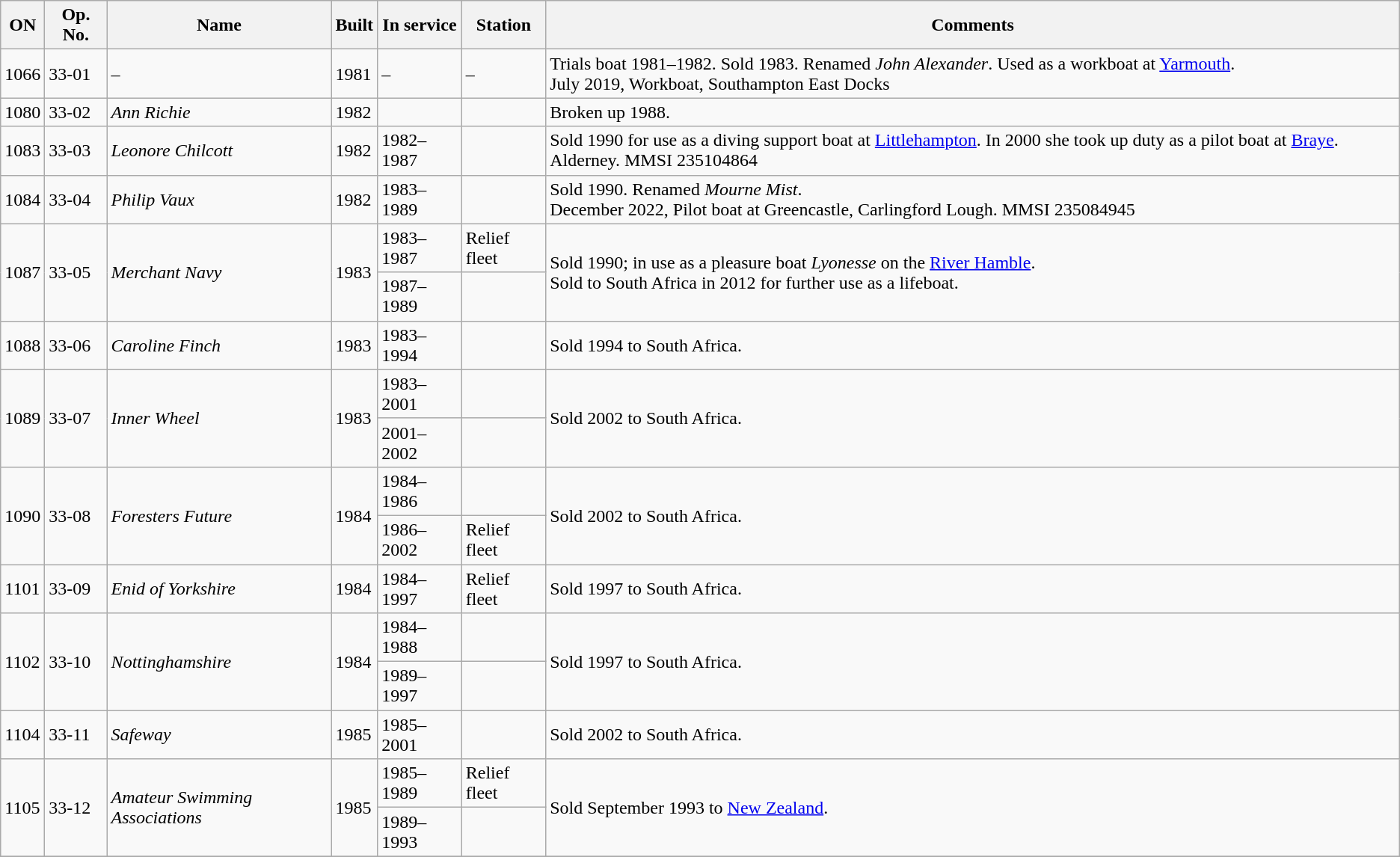<table class="wikitable">
<tr>
<th>ON</th>
<th>Op. No.</th>
<th>Name</th>
<th>Built</th>
<th>In service</th>
<th>Station</th>
<th>Comments</th>
</tr>
<tr>
<td>1066</td>
<td>33-01</td>
<td>–</td>
<td>1981</td>
<td>–</td>
<td>–</td>
<td>Trials boat 1981–1982. Sold 1983. Renamed <em>John Alexander</em>. Used as a workboat at <a href='#'>Yarmouth</a>.<br>July 2019, Workboat, Southampton East Docks</td>
</tr>
<tr>
<td>1080</td>
<td>33-02</td>
<td><em>Ann Richie</em></td>
<td>1982</td>
<td></td>
<td></td>
<td>Broken up 1988.</td>
</tr>
<tr>
<td>1083</td>
<td>33-03</td>
<td><em>Leonore Chilcott</em></td>
<td>1982</td>
<td>1982–1987</td>
<td></td>
<td>Sold 1990 for use as a diving support boat at <a href='#'>Littlehampton</a>. In 2000 she took up duty as a pilot boat at <a href='#'>Braye</a>. Alderney. MMSI 235104864</td>
</tr>
<tr>
<td>1084</td>
<td>33-04</td>
<td><em>Philip Vaux</em></td>
<td>1982</td>
<td>1983–1989</td>
<td></td>
<td>Sold 1990. Renamed <em>Mourne Mist</em>.<br>December 2022, Pilot boat at Greencastle, Carlingford Lough. MMSI 235084945</td>
</tr>
<tr>
<td rowspan="2">1087</td>
<td rowspan="2">33-05</td>
<td rowspan="2"><em>Merchant Navy</em></td>
<td rowspan="2">1983</td>
<td>1983–1987</td>
<td>Relief fleet</td>
<td rowspan="2">Sold 1990; in use as a pleasure boat <em>Lyonesse</em> on the <a href='#'>River Hamble</a>.<br>Sold to South Africa in 2012 for further use as a lifeboat.</td>
</tr>
<tr>
<td>1987–1989</td>
<td></td>
</tr>
<tr>
<td>1088</td>
<td>33-06</td>
<td><em>Caroline Finch</em></td>
<td>1983</td>
<td>1983–1994</td>
<td></td>
<td>Sold 1994 to South Africa.</td>
</tr>
<tr>
<td rowspan="2">1089</td>
<td rowspan="2">33-07</td>
<td rowspan="2"><em>Inner Wheel</em></td>
<td rowspan="2">1983</td>
<td>1983–2001</td>
<td></td>
<td rowspan="2">Sold 2002 to South Africa.</td>
</tr>
<tr>
<td>2001–2002</td>
<td></td>
</tr>
<tr>
<td rowspan="2">1090</td>
<td rowspan="2">33-08</td>
<td rowspan="2"><em>Foresters Future</em></td>
<td rowspan="2">1984</td>
<td>1984–1986</td>
<td></td>
<td rowspan="2">Sold 2002 to South Africa.</td>
</tr>
<tr>
<td>1986–2002</td>
<td>Relief fleet</td>
</tr>
<tr>
<td>1101</td>
<td>33-09</td>
<td><em>Enid of Yorkshire</em></td>
<td>1984</td>
<td>1984–1997</td>
<td>Relief fleet</td>
<td>Sold 1997 to South Africa.</td>
</tr>
<tr>
<td rowspan="2">1102</td>
<td rowspan="2">33-10</td>
<td rowspan="2"><em>Nottinghamshire</em></td>
<td rowspan="2">1984</td>
<td>1984–1988</td>
<td></td>
<td rowspan="2">Sold 1997 to South Africa.</td>
</tr>
<tr>
<td>1989–1997</td>
<td></td>
</tr>
<tr>
<td>1104</td>
<td>33-11</td>
<td><em>Safeway</em></td>
<td>1985</td>
<td>1985–2001</td>
<td></td>
<td>Sold 2002 to South Africa.</td>
</tr>
<tr>
<td rowspan="2">1105</td>
<td rowspan="2">33-12</td>
<td rowspan="2"><em>Amateur Swimming Associations</em></td>
<td rowspan="2">1985</td>
<td>1985–1989</td>
<td>Relief fleet</td>
<td rowspan="2">Sold September 1993 to <a href='#'>New Zealand</a>.</td>
</tr>
<tr>
<td>1989–1993</td>
<td></td>
</tr>
<tr>
</tr>
</table>
